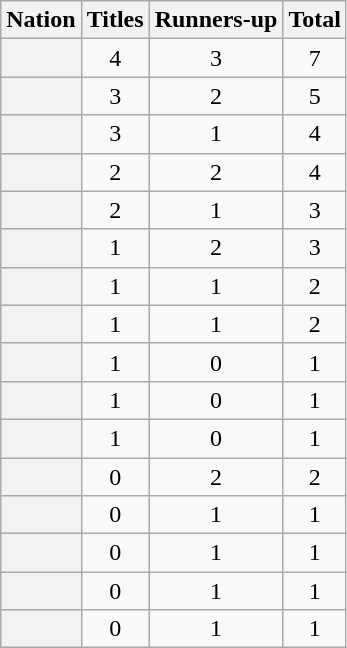<table class="wikitable plainrowheaders sortable" style="text-align:center">
<tr>
<th scope="col">Nation</th>
<th scope="col">Titles</th>
<th scope="col">Runners-up</th>
<th scope="col">Total</th>
</tr>
<tr>
<th scope="row" align=left></th>
<td>4</td>
<td>3</td>
<td>7</td>
</tr>
<tr>
<th scope="row" align=left></th>
<td>3</td>
<td>2</td>
<td>5</td>
</tr>
<tr>
<th scope="row" align=left></th>
<td>3</td>
<td>1</td>
<td>4</td>
</tr>
<tr>
<th scope="row" align=left></th>
<td>2</td>
<td>2</td>
<td>4</td>
</tr>
<tr>
<th scope="row" align=left></th>
<td>2</td>
<td>1</td>
<td>3</td>
</tr>
<tr>
<th scope="row" align=left></th>
<td>1</td>
<td>2</td>
<td>3</td>
</tr>
<tr>
<th scope="row" align=left></th>
<td>1</td>
<td>1</td>
<td>2</td>
</tr>
<tr>
<th scope="row" align=left></th>
<td>1</td>
<td>1</td>
<td>2</td>
</tr>
<tr>
<th scope="row" align=left></th>
<td>1</td>
<td>0</td>
<td>1</td>
</tr>
<tr>
<th scope="row" align=left></th>
<td>1</td>
<td>0</td>
<td>1</td>
</tr>
<tr>
<th scope="row" align=left></th>
<td>1</td>
<td>0</td>
<td>1</td>
</tr>
<tr>
<th scope="row" align=left></th>
<td>0</td>
<td>2</td>
<td>2</td>
</tr>
<tr>
<th scope="row" align=left></th>
<td>0</td>
<td>1</td>
<td>1</td>
</tr>
<tr>
<th scope="row" align=left></th>
<td>0</td>
<td>1</td>
<td>1</td>
</tr>
<tr>
<th scope="row" align=left></th>
<td>0</td>
<td>1</td>
<td>1</td>
</tr>
<tr>
<th scope="row" align=left></th>
<td>0</td>
<td>1</td>
<td>1</td>
</tr>
</table>
